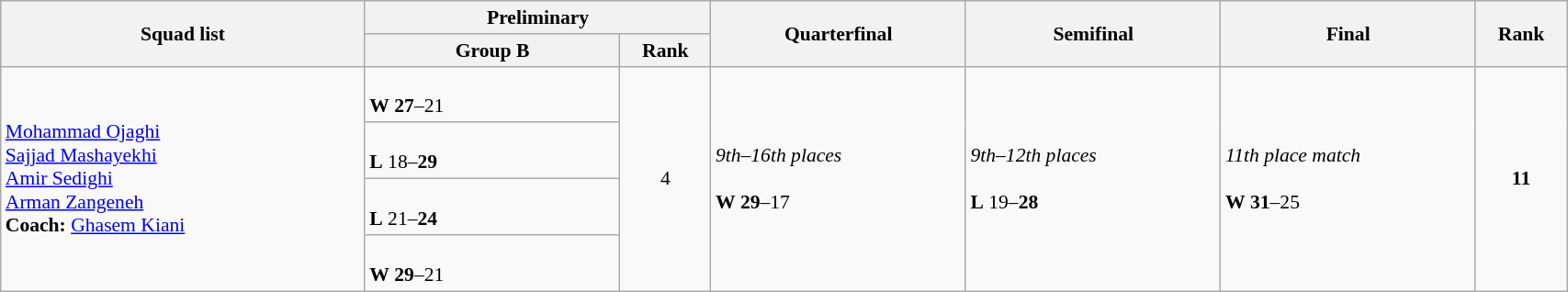<table class="wikitable" width="90%" style="text-align:left; font-size:90%">
<tr>
<th rowspan="2" width="20%">Squad list</th>
<th colspan="2">Preliminary</th>
<th rowspan="2" width="14%">Quarterfinal</th>
<th rowspan="2" width="14%">Semifinal</th>
<th rowspan="2" width="14%">Final</th>
<th rowspan="2" width="5%">Rank</th>
</tr>
<tr>
<th width="14%">Group B</th>
<th width="5%">Rank</th>
</tr>
<tr>
<td rowspan="4"><a href='#'>Mohammad Ojaghi</a><br><a href='#'>Sajjad Mashayekhi</a><br><a href='#'>Amir Sedighi</a><br><a href='#'>Arman Zangeneh</a><br><strong>Coach:</strong> <a href='#'>Ghasem Kiani</a></td>
<td><br><strong>W</strong> <strong>27</strong>–21</td>
<td rowspan="4" align=center>4</td>
<td rowspan="4"><em>9th–16th places</em><br><br><strong>W</strong> <strong>29</strong>–17</td>
<td rowspan="4"><em>9th–12th places</em><br><br><strong>L</strong> 19–<strong>28</strong></td>
<td rowspan="4"><em>11th place match</em><br><br><strong>W</strong> <strong>31</strong>–25</td>
<td rowspan="4" align="center"><strong>11</strong></td>
</tr>
<tr>
<td><br><strong>L</strong> 18–<strong>29</strong></td>
</tr>
<tr>
<td><br><strong>L</strong> 21–<strong>24</strong></td>
</tr>
<tr>
<td><br><strong>W</strong> <strong>29</strong>–21</td>
</tr>
</table>
